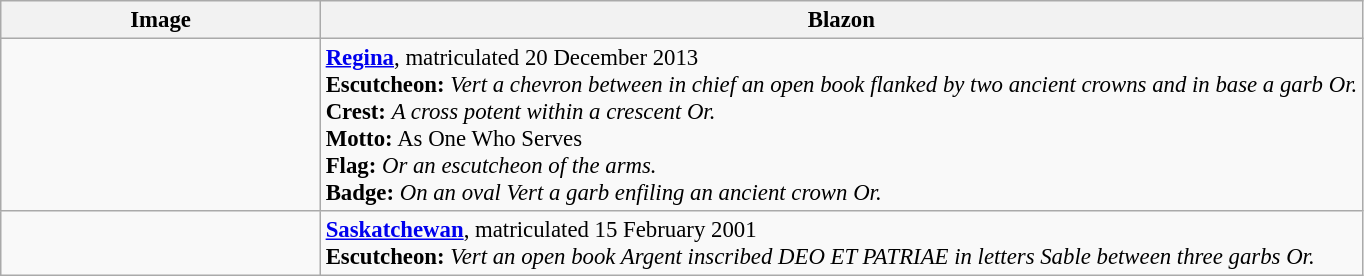<table class=wikitable style=font-size:95%>
<tr style="vertical-align:top; text-align:center;">
<th style="width:206px;">Image</th>
<th>Blazon</th>
</tr>
<tr valign=top>
<td align=center></td>
<td><strong><a href='#'>Regina</a></strong>, matriculated 20 December 2013<br><strong>Escutcheon:</strong> <em>Vert a chevron between in chief an open book flanked by two ancient crowns and in base a garb Or.</em><br>
<strong>Crest:</strong> <em>A cross potent within a crescent Or.</em><br>
<strong>Motto:</strong> As One Who Serves<br>
<strong>Flag:</strong> <em>Or an escutcheon of the arms.</em><br>
<strong>Badge:</strong> <em>On an oval Vert a garb enfiling an ancient crown Or.</em>
</td>
</tr>
<tr valign=top>
<td align=center></td>
<td><strong><a href='#'>Saskatchewan</a></strong>, matriculated 15 February 2001<br><strong>Escutcheon:</strong> <em>Vert an open book Argent inscribed DEO ET PATRIAE in letters Sable between three garbs Or.</em>
</td>
</tr>
</table>
